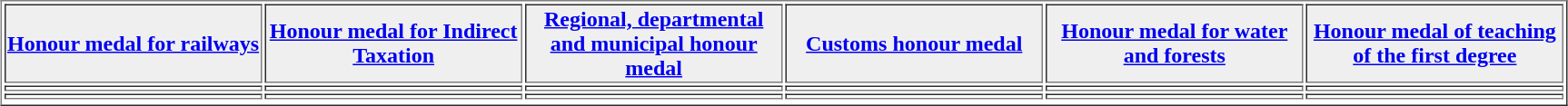<table align="center" border="1"  cellpadding="1" width="91%">
<tr>
<th width="13%" style="background:#efefef;"><a href='#'>Honour medal for railways</a></th>
<th width="13%" style="background:#efefef;"><a href='#'>Honour medal for Indirect Taxation</a></th>
<th width="13%" style="background:#efefef;"><a href='#'>Regional, departmental and municipal honour medal</a></th>
<th width="13%" style="background:#efefef;"><a href='#'>Customs honour medal</a></th>
<th width="13%" style="background:#efefef;"><a href='#'>Honour medal for water and forests</a></th>
<th width="13%" style="background:#efefef;"><a href='#'>Honour medal of teaching of the first degree</a></th>
</tr>
<tr>
<td></td>
<td></td>
<td></td>
<td></td>
<td></td>
<td></td>
</tr>
<tr>
<td></td>
<td></td>
<td></td>
<td></td>
<td></td>
<td></td>
</tr>
<tr>
</tr>
</table>
